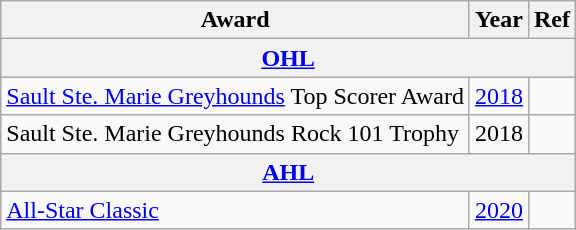<table class="wikitable">
<tr>
<th>Award</th>
<th>Year</th>
<th>Ref</th>
</tr>
<tr>
<th colspan="3"><a href='#'>OHL</a></th>
</tr>
<tr>
<td><a href='#'>Sault Ste. Marie Greyhounds</a> Top Scorer Award</td>
<td><a href='#'>2018</a></td>
<td></td>
</tr>
<tr>
<td>Sault Ste. Marie Greyhounds Rock 101 Trophy</td>
<td>2018</td>
<td></td>
</tr>
<tr>
<th colspan="3"><a href='#'>AHL</a></th>
</tr>
<tr>
<td><a href='#'>All-Star Classic</a></td>
<td><a href='#'>2020</a></td>
<td></td>
</tr>
</table>
